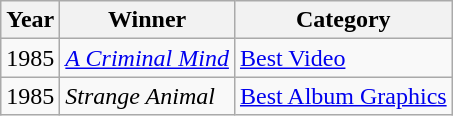<table class="wikitable">
<tr>
<th align="left">Year</th>
<th align="left">Winner</th>
<th align="left">Category</th>
</tr>
<tr>
<td align="left">1985</td>
<td align="left"><em><a href='#'>A Criminal Mind</a></em></td>
<td align="left"><a href='#'>Best Video</a></td>
</tr>
<tr>
<td align="left">1985</td>
<td align="left"><em>Strange Animal</em></td>
<td align="left"><a href='#'>Best Album Graphics</a></td>
</tr>
</table>
